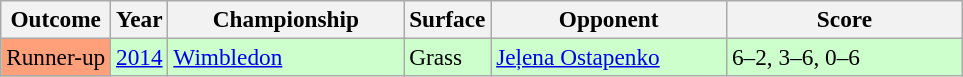<table class="sortable wikitable" style=font-size:97%>
<tr>
<th>Outcome</th>
<th>Year</th>
<th width=150>Championship</th>
<th>Surface</th>
<th width=150>Opponent</th>
<th width=150>Score</th>
</tr>
<tr style="background:#cfc;">
<td style="background:#ffa07a;">Runner-up</td>
<td><a href='#'>2014</a></td>
<td><a href='#'>Wimbledon</a></td>
<td>Grass</td>
<td> <a href='#'>Jeļena Ostapenko</a></td>
<td>6–2, 3–6, 0–6</td>
</tr>
</table>
